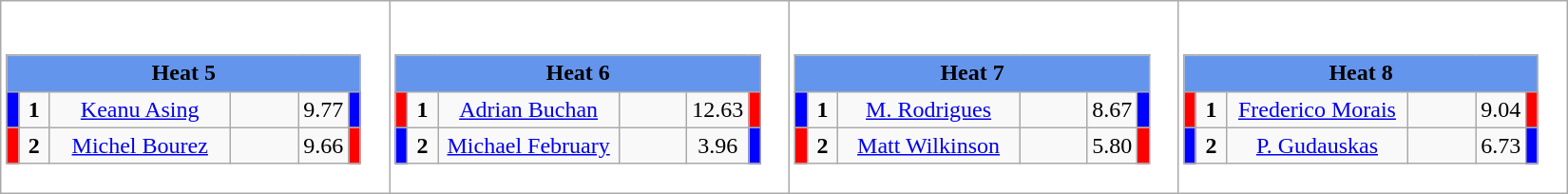<table class="wikitable" style="background:#fff;">
<tr>
<td><div><br><table class="wikitable">
<tr>
<td colspan="6"  style="text-align:center; background:#6495ed;"><strong>Heat 5</strong></td>
</tr>
<tr>
<td style="width:01px; background: #00f;"></td>
<td style="width:14px; text-align:center;"><strong>1</strong></td>
<td style="width:120px; text-align:center;"><a href='#'>Keanu Asing</a></td>
<td style="width:40px; text-align:center;"></td>
<td style="width:20px; text-align:center;">9.77</td>
<td style="width:01px; background: #00f;"></td>
</tr>
<tr>
<td style="width:01px; background: #f00;"></td>
<td style="width:14px; text-align:center;"><strong>2</strong></td>
<td style="width:120px; text-align:center;"><a href='#'>Michel Bourez</a></td>
<td style="width:40px; text-align:center;"></td>
<td style="width:20px; text-align:center;">9.66</td>
<td style="width:01px; background: #f00;"></td>
</tr>
</table>
</div></td>
<td><div><br><table class="wikitable">
<tr>
<td colspan="6"  style="text-align:center; background:#6495ed;"><strong>Heat 6</strong></td>
</tr>
<tr>
<td style="width:01px; background: #f00;"></td>
<td style="width:14px; text-align:center;"><strong>1</strong></td>
<td style="width:120px; text-align:center;"><a href='#'>Adrian Buchan</a></td>
<td style="width:40px; text-align:center;"></td>
<td style="width:20px; text-align:center;">12.63</td>
<td style="width:01px; background: #f00;"></td>
</tr>
<tr>
<td style="width:01px; background: #00f;"></td>
<td style="width:14px; text-align:center;"><strong>2</strong></td>
<td style="width:120px; text-align:center;"><a href='#'>Michael February</a></td>
<td style="width:40px; text-align:center;"></td>
<td style="width:20px; text-align:center;">3.96</td>
<td style="width:01px; background: #00f;"></td>
</tr>
</table>
</div></td>
<td><div><br><table class="wikitable">
<tr>
<td colspan="6"  style="text-align:center; background:#6495ed;"><strong>Heat 7</strong></td>
</tr>
<tr>
<td style="width:01px; background: #00f;"></td>
<td style="width:14px; text-align:center;"><strong>1</strong></td>
<td style="width:120px; text-align:center;"><a href='#'>M. Rodrigues</a></td>
<td style="width:40px; text-align:center;"></td>
<td style="width:20px; text-align:center;">8.67</td>
<td style="width:01px; background: #00f;"></td>
</tr>
<tr>
<td style="width:01px; background: #f00;"></td>
<td style="width:14px; text-align:center;"><strong>2</strong></td>
<td style="width:120px; text-align:center;"><a href='#'>Matt Wilkinson</a></td>
<td style="width:40px; text-align:center;"></td>
<td style="width:20px; text-align:center;">5.80</td>
<td style="width:01px; background: #f00;"></td>
</tr>
</table>
</div></td>
<td><div><br><table class="wikitable">
<tr>
<td colspan="6"  style="text-align:center; background:#6495ed;"><strong>Heat 8</strong></td>
</tr>
<tr>
<td style="width:01px; background: #f00;"></td>
<td style="width:14px; text-align:center;"><strong>1</strong></td>
<td style="width:120px; text-align:center;"><a href='#'>Frederico Morais</a></td>
<td style="width:40px; text-align:center;"></td>
<td style="width:20px; text-align:center;">9.04</td>
<td style="width:01px; background: #f00;"></td>
</tr>
<tr>
<td style="width:01px; background: #00f;"></td>
<td style="width:14px; text-align:center;"><strong>2</strong></td>
<td style="width:120px; text-align:center;"><a href='#'>P. Gudauskas</a></td>
<td style="width:40px; text-align:center;"></td>
<td style="width:20px; text-align:center;">6.73</td>
<td style="width:01px; background: #00f;"></td>
</tr>
</table>
</div></td>
</tr>
</table>
